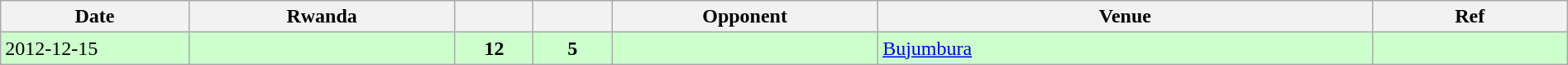<table class="wikitable sortable" style="width:100%">
<tr>
<th style="width:12%">Date</th>
<th style="width:17%">Rwanda</th>
<th style="width:5%"></th>
<th style="width:5%"></th>
<th style="width:17%">Opponent</th>
<th>Venue</th>
<th>Ref</th>
</tr>
<tr bgcolor="#ccffcc">
<td>2012-12-15</td>
<td align="right"></td>
<td align="center"><strong>12</strong></td>
<td align="center"><strong>5</strong></td>
<td></td>
<td><a href='#'>Bujumbura</a></td>
<td></td>
</tr>
</table>
